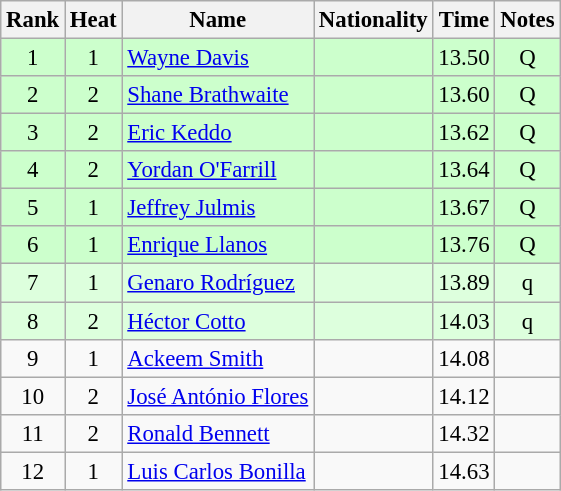<table class="wikitable sortable" style="text-align:center; font-size:95%">
<tr>
<th>Rank</th>
<th>Heat</th>
<th>Name</th>
<th>Nationality</th>
<th>Time</th>
<th>Notes</th>
</tr>
<tr bgcolor=ccffcc>
<td>1</td>
<td>1</td>
<td align=left><a href='#'>Wayne Davis</a></td>
<td align=left></td>
<td>13.50</td>
<td>Q</td>
</tr>
<tr bgcolor=ccffcc>
<td>2</td>
<td>2</td>
<td align=left><a href='#'>Shane Brathwaite</a></td>
<td align=left></td>
<td>13.60</td>
<td>Q</td>
</tr>
<tr bgcolor=ccffcc>
<td>3</td>
<td>2</td>
<td align=left><a href='#'>Eric Keddo</a></td>
<td align=left></td>
<td>13.62</td>
<td>Q</td>
</tr>
<tr bgcolor=ccffcc>
<td>4</td>
<td>2</td>
<td align=left><a href='#'>Yordan O'Farrill</a></td>
<td align=left></td>
<td>13.64</td>
<td>Q</td>
</tr>
<tr bgcolor=ccffcc>
<td>5</td>
<td>1</td>
<td align=left><a href='#'>Jeffrey Julmis</a></td>
<td align=left></td>
<td>13.67</td>
<td>Q</td>
</tr>
<tr bgcolor=ccffcc>
<td>6</td>
<td>1</td>
<td align=left><a href='#'>Enrique Llanos</a></td>
<td align=left></td>
<td>13.76</td>
<td>Q</td>
</tr>
<tr bgcolor=ddffdd>
<td>7</td>
<td>1</td>
<td align=left><a href='#'>Genaro Rodríguez</a></td>
<td align=left></td>
<td>13.89</td>
<td>q</td>
</tr>
<tr bgcolor=ddffdd>
<td>8</td>
<td>2</td>
<td align=left><a href='#'>Héctor Cotto</a></td>
<td align=left></td>
<td>14.03</td>
<td>q</td>
</tr>
<tr>
<td>9</td>
<td>1</td>
<td align=left><a href='#'>Ackeem Smith</a></td>
<td align=left></td>
<td>14.08</td>
<td></td>
</tr>
<tr>
<td>10</td>
<td>2</td>
<td align=left><a href='#'>José António Flores</a></td>
<td align=left></td>
<td>14.12</td>
<td></td>
</tr>
<tr>
<td>11</td>
<td>2</td>
<td align=left><a href='#'>Ronald Bennett</a></td>
<td align=left></td>
<td>14.32</td>
<td></td>
</tr>
<tr>
<td>12</td>
<td>1</td>
<td align=left><a href='#'>Luis Carlos Bonilla</a></td>
<td align=left></td>
<td>14.63</td>
<td></td>
</tr>
</table>
